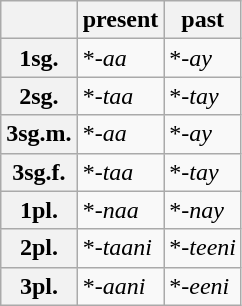<table class="wikitable">
<tr>
<th></th>
<th>present</th>
<th>past</th>
</tr>
<tr>
<th>1sg.</th>
<td>*<em>-aa</em></td>
<td>*<em>-ay</em></td>
</tr>
<tr>
<th>2sg.</th>
<td>*<em>-taa</em></td>
<td>*<em>-tay</em></td>
</tr>
<tr>
<th>3sg.m.</th>
<td>*<em>-aa</em></td>
<td>*<em>-ay</em></td>
</tr>
<tr>
<th>3sg.f.</th>
<td>*<em>-taa</em></td>
<td>*<em>-tay</em></td>
</tr>
<tr>
<th>1pl.</th>
<td>*<em>-naa</em></td>
<td>*<em>-nay</em></td>
</tr>
<tr>
<th>2pl.</th>
<td>*<em>-taani</em></td>
<td>*<em>-teeni</em></td>
</tr>
<tr>
<th>3pl.</th>
<td>*<em>-aani</em></td>
<td>*<em>-eeni</em></td>
</tr>
</table>
